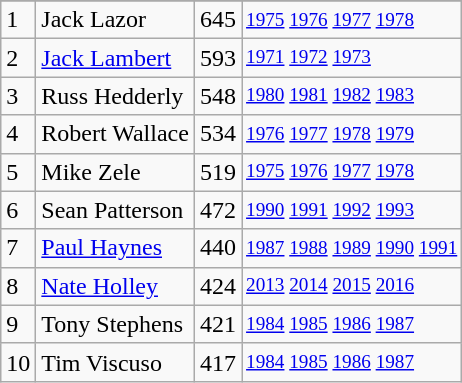<table class="wikitable" style="display:inline-table;">
<tr>
</tr>
<tr>
<td>1</td>
<td>Jack Lazor</td>
<td>645</td>
<td style="font-size:80%;"><a href='#'>1975</a> <a href='#'>1976</a> <a href='#'>1977</a> <a href='#'>1978</a></td>
</tr>
<tr>
<td>2</td>
<td><a href='#'>Jack Lambert</a></td>
<td>593</td>
<td style="font-size:80%;"><a href='#'>1971</a> <a href='#'>1972</a> <a href='#'>1973</a></td>
</tr>
<tr>
<td>3</td>
<td>Russ Hedderly</td>
<td>548</td>
<td style="font-size:80%;"><a href='#'>1980</a> <a href='#'>1981</a> <a href='#'>1982</a> <a href='#'>1983</a></td>
</tr>
<tr>
<td>4</td>
<td>Robert Wallace</td>
<td>534</td>
<td style="font-size:80%;"><a href='#'>1976</a> <a href='#'>1977</a> <a href='#'>1978</a> <a href='#'>1979</a></td>
</tr>
<tr>
<td>5</td>
<td>Mike Zele</td>
<td>519</td>
<td style="font-size:80%;"><a href='#'>1975</a> <a href='#'>1976</a> <a href='#'>1977</a> <a href='#'>1978</a></td>
</tr>
<tr>
<td>6</td>
<td>Sean Patterson</td>
<td>472</td>
<td style="font-size:80%;"><a href='#'>1990</a> <a href='#'>1991</a> <a href='#'>1992</a> <a href='#'>1993</a></td>
</tr>
<tr>
<td>7</td>
<td><a href='#'>Paul Haynes</a></td>
<td>440</td>
<td style="font-size:80%;"><a href='#'>1987</a> <a href='#'>1988</a> <a href='#'>1989</a> <a href='#'>1990</a> <a href='#'>1991</a></td>
</tr>
<tr>
<td>8</td>
<td><a href='#'>Nate Holley</a></td>
<td>424</td>
<td style="font-size:80%;"><a href='#'>2013</a> <a href='#'>2014</a> <a href='#'>2015</a> <a href='#'>2016</a></td>
</tr>
<tr>
<td>9</td>
<td>Tony Stephens</td>
<td>421</td>
<td style="font-size:80%;"><a href='#'>1984</a> <a href='#'>1985</a> <a href='#'>1986</a> <a href='#'>1987</a></td>
</tr>
<tr>
<td>10</td>
<td>Tim Viscuso</td>
<td>417</td>
<td style="font-size:80%;"><a href='#'>1984</a> <a href='#'>1985</a> <a href='#'>1986</a> <a href='#'>1987</a></td>
</tr>
</table>
